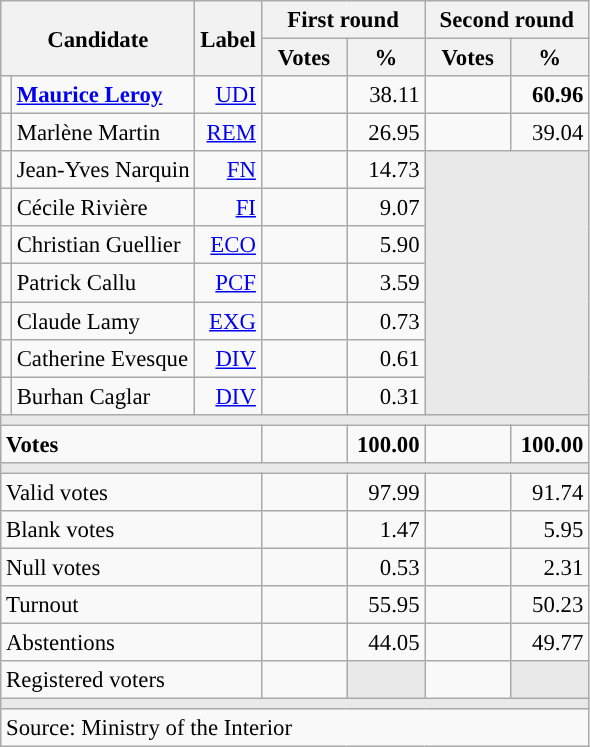<table class="wikitable" style="text-align:right;font-size:95%;">
<tr>
<th rowspan="2" colspan="2">Candidate</th>
<th rowspan="2">Label</th>
<th colspan="2">First round</th>
<th colspan="2">Second round</th>
</tr>
<tr>
<th style="width:50px;">Votes</th>
<th style="width:45px;">%</th>
<th style="width:50px;">Votes</th>
<th style="width:45px;">%</th>
</tr>
<tr>
<td style="color:inherit;background:"></td>
<td style="text-align:left;"><strong><a href='#'>Maurice Leroy</a></strong></td>
<td><a href='#'>UDI</a></td>
<td></td>
<td>38.11</td>
<td><strong></strong></td>
<td><strong>60.96</strong></td>
</tr>
<tr>
<td style="color:inherit;background:"></td>
<td style="text-align:left;">Marlène Martin</td>
<td><a href='#'>REM</a></td>
<td></td>
<td>26.95</td>
<td></td>
<td>39.04</td>
</tr>
<tr>
<td style="color:inherit;background:"></td>
<td style="text-align:left;">Jean-Yves Narquin</td>
<td><a href='#'>FN</a></td>
<td></td>
<td>14.73</td>
<td colspan="2" rowspan="7" style="background:#E9E9E9;"></td>
</tr>
<tr>
<td style="color:inherit;background:"></td>
<td style="text-align:left;">Cécile Rivière</td>
<td><a href='#'>FI</a></td>
<td></td>
<td>9.07</td>
</tr>
<tr>
<td style="color:inherit;background:"></td>
<td style="text-align:left;">Christian Guellier</td>
<td><a href='#'>ECO</a></td>
<td></td>
<td>5.90</td>
</tr>
<tr>
<td style="color:inherit;background:"></td>
<td style="text-align:left;">Patrick Callu</td>
<td><a href='#'>PCF</a></td>
<td></td>
<td>3.59</td>
</tr>
<tr>
<td style="color:inherit;background:"></td>
<td style="text-align:left;">Claude Lamy</td>
<td><a href='#'>EXG</a></td>
<td></td>
<td>0.73</td>
</tr>
<tr>
<td style="color:inherit;background:"></td>
<td style="text-align:left;">Catherine Evesque</td>
<td><a href='#'>DIV</a></td>
<td></td>
<td>0.61</td>
</tr>
<tr>
<td style="color:inherit;background:"></td>
<td style="text-align:left;">Burhan Caglar</td>
<td><a href='#'>DIV</a></td>
<td></td>
<td>0.31</td>
</tr>
<tr>
<td colspan="7" style="background:#E9E9E9;"></td>
</tr>
<tr style="font-weight:bold;">
<td colspan="3" style="text-align:left;">Votes</td>
<td></td>
<td>100.00</td>
<td></td>
<td>100.00</td>
</tr>
<tr>
<td colspan="7" style="background:#E9E9E9;"></td>
</tr>
<tr>
<td colspan="3" style="text-align:left;">Valid votes</td>
<td></td>
<td>97.99</td>
<td></td>
<td>91.74</td>
</tr>
<tr>
<td colspan="3" style="text-align:left;">Blank votes</td>
<td></td>
<td>1.47</td>
<td></td>
<td>5.95</td>
</tr>
<tr>
<td colspan="3" style="text-align:left;">Null votes</td>
<td></td>
<td>0.53</td>
<td></td>
<td>2.31</td>
</tr>
<tr>
<td colspan="3" style="text-align:left;">Turnout</td>
<td></td>
<td>55.95</td>
<td></td>
<td>50.23</td>
</tr>
<tr>
<td colspan="3" style="text-align:left;">Abstentions</td>
<td></td>
<td>44.05</td>
<td></td>
<td>49.77</td>
</tr>
<tr>
<td colspan="3" style="text-align:left;">Registered voters</td>
<td></td>
<td style="color:inherit;background:#E9E9E9;"></td>
<td></td>
<td style="color:inherit;background:#E9E9E9;"></td>
</tr>
<tr>
<td colspan="7" style="background:#E9E9E9;"></td>
</tr>
<tr>
<td colspan="7" style="text-align:left;">Source: Ministry of the Interior</td>
</tr>
</table>
